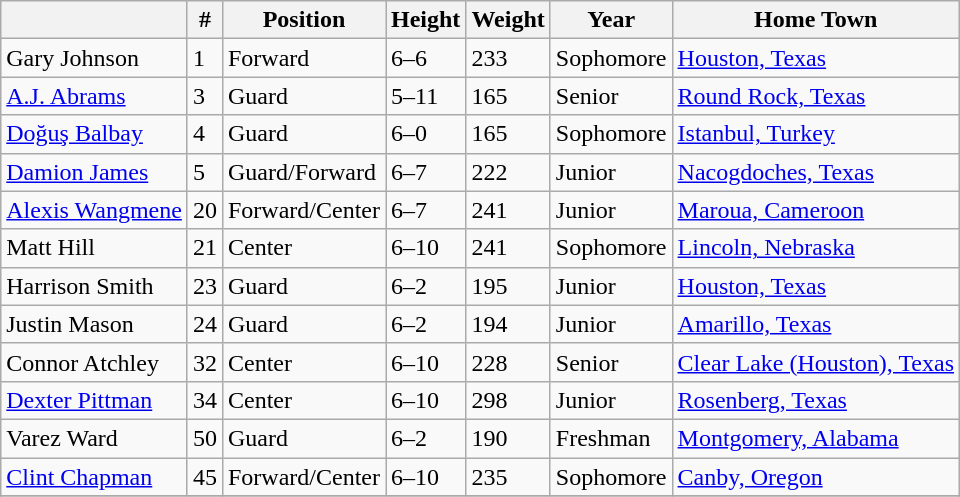<table class="wikitable" style="text-align: left;">
<tr>
<th></th>
<th>#</th>
<th>Position</th>
<th>Height</th>
<th>Weight</th>
<th>Year</th>
<th>Home Town</th>
</tr>
<tr>
<td Gary Johnson (basketball)>Gary Johnson</td>
<td>1</td>
<td>Forward</td>
<td>6–6</td>
<td>233</td>
<td>Sophomore</td>
<td><a href='#'>Houston, Texas</a></td>
</tr>
<tr>
<td><a href='#'>A.J. Abrams</a></td>
<td>3</td>
<td>Guard</td>
<td>5–11</td>
<td>165</td>
<td>Senior</td>
<td><a href='#'>Round Rock, Texas</a></td>
</tr>
<tr>
<td><a href='#'>Doğuş Balbay</a></td>
<td>4</td>
<td>Guard</td>
<td>6–0</td>
<td>165</td>
<td>Sophomore</td>
<td><a href='#'>Istanbul, Turkey</a></td>
</tr>
<tr>
<td><a href='#'>Damion James</a></td>
<td>5</td>
<td>Guard/Forward</td>
<td>6–7</td>
<td>222</td>
<td>Junior</td>
<td><a href='#'>Nacogdoches, Texas</a></td>
</tr>
<tr>
<td><a href='#'>Alexis Wangmene</a></td>
<td>20</td>
<td>Forward/Center</td>
<td>6–7</td>
<td>241</td>
<td>Junior</td>
<td><a href='#'>Maroua, Cameroon</a></td>
</tr>
<tr>
<td Matt Hill (Basketball)>Matt Hill</td>
<td>21</td>
<td>Center</td>
<td>6–10</td>
<td>241</td>
<td>Sophomore</td>
<td><a href='#'>Lincoln, Nebraska</a></td>
</tr>
<tr>
<td>Harrison Smith</td>
<td>23</td>
<td>Guard</td>
<td>6–2</td>
<td>195</td>
<td>Junior</td>
<td><a href='#'>Houston, Texas</a></td>
</tr>
<tr>
<td>Justin Mason</td>
<td>24</td>
<td>Guard</td>
<td>6–2</td>
<td>194</td>
<td>Junior</td>
<td><a href='#'>Amarillo, Texas</a></td>
</tr>
<tr>
<td>Connor Atchley</td>
<td>32</td>
<td>Center</td>
<td>6–10</td>
<td>228</td>
<td>Senior</td>
<td><a href='#'>Clear Lake (Houston), Texas</a></td>
</tr>
<tr>
<td><a href='#'>Dexter Pittman</a></td>
<td>34</td>
<td>Center</td>
<td>6–10</td>
<td>298</td>
<td>Junior</td>
<td><a href='#'>Rosenberg, Texas</a></td>
</tr>
<tr>
<td>Varez Ward</td>
<td>50</td>
<td>Guard</td>
<td>6–2</td>
<td>190</td>
<td>Freshman</td>
<td><a href='#'>Montgomery, Alabama</a></td>
</tr>
<tr>
<td><a href='#'>Clint Chapman</a></td>
<td>45</td>
<td>Forward/Center</td>
<td>6–10</td>
<td>235</td>
<td>Sophomore</td>
<td><a href='#'>Canby, Oregon</a></td>
</tr>
<tr>
</tr>
</table>
